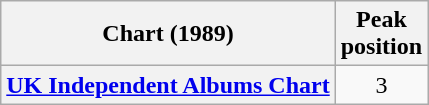<table class="wikitable sortable plainrowheaders" style="text-align:center">
<tr>
<th scope="col">Chart (1989)</th>
<th scope="col">Peak<br>position</th>
</tr>
<tr>
<th scope="row"><a href='#'>UK Independent Albums Chart</a></th>
<td>3</td>
</tr>
</table>
